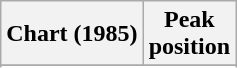<table class="wikitable plainrowheaders" style="text-align:center">
<tr>
<th scope="col">Chart (1985)</th>
<th scope="col">Peak<br>position</th>
</tr>
<tr>
</tr>
<tr>
</tr>
</table>
